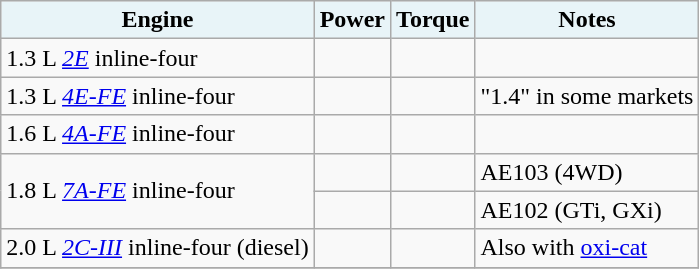<table class="wikitable" style="margin-left:1em;">
<tr>
<th style="background:#e8f4f8;">Engine</th>
<th style="background:#e8f4f8;">Power</th>
<th style="background:#e8f4f8;">Torque</th>
<th style="background:#e8f4f8;">Notes</th>
</tr>
<tr>
<td>1.3 L <em><a href='#'>2E</a></em> inline-four</td>
<td></td>
<td></td>
<td></td>
</tr>
<tr>
<td>1.3 L <em><a href='#'>4E-FE</a></em> inline-four</td>
<td></td>
<td></td>
<td>"1.4" in some markets</td>
</tr>
<tr>
<td>1.6 L <em><a href='#'>4A-FE</a></em> inline-four</td>
<td></td>
<td></td>
<td></td>
</tr>
<tr>
<td rowspan="2">1.8 L <em><a href='#'>7A-FE</a></em> inline-four</td>
<td></td>
<td></td>
<td>AE103 (4WD)</td>
</tr>
<tr>
<td></td>
<td></td>
<td>AE102 (GTi, GXi)</td>
</tr>
<tr>
<td>2.0 L <em><a href='#'>2C-III</a></em> inline-four (diesel)</td>
<td></td>
<td></td>
<td>Also with <a href='#'>oxi-cat</a></td>
</tr>
<tr>
</tr>
</table>
